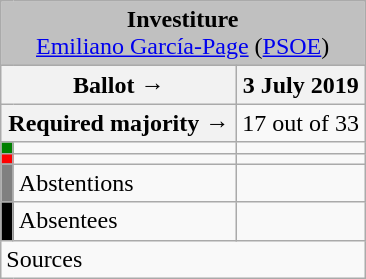<table class="wikitable" style="text-align:center;">
<tr>
<td colspan="3" align="center" bgcolor="#C0C0C0"><strong>Investiture</strong><br><a href='#'>Emiliano García-Page</a> (<a href='#'>PSOE</a>)</td>
</tr>
<tr>
<th colspan="2" width="150px">Ballot →</th>
<th>3 July 2019</th>
</tr>
<tr>
<th colspan="2">Required majority →</th>
<td>17 out of 33 </td>
</tr>
<tr>
<th width="1px" style="background:green;"></th>
<td align="left"></td>
<td></td>
</tr>
<tr>
<th style="background:red;"></th>
<td align="left"></td>
<td></td>
</tr>
<tr>
<th style="background:gray;"></th>
<td align="left"><span>Abstentions</span></td>
<td></td>
</tr>
<tr>
<th style="background:black;"></th>
<td align="left"><span>Absentees</span></td>
<td></td>
</tr>
<tr>
<td align="left" colspan="3">Sources</td>
</tr>
</table>
